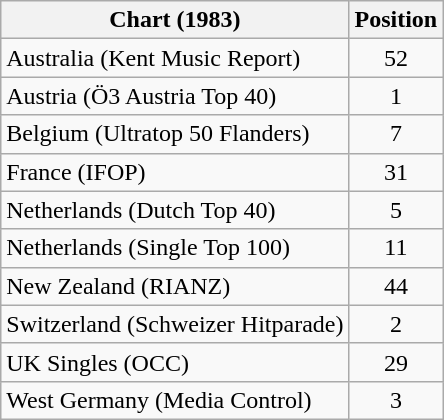<table class="wikitable sortable">
<tr>
<th>Chart (1983)</th>
<th>Position</th>
</tr>
<tr>
<td>Australia (Kent Music Report)</td>
<td align="center">52</td>
</tr>
<tr>
<td>Austria (Ö3 Austria Top 40)</td>
<td align="center">1</td>
</tr>
<tr>
<td>Belgium (Ultratop 50 Flanders)</td>
<td align="center">7</td>
</tr>
<tr>
<td>France (IFOP)</td>
<td align="center">31</td>
</tr>
<tr>
<td>Netherlands (Dutch Top 40)</td>
<td align="center">5</td>
</tr>
<tr>
<td>Netherlands (Single Top 100)</td>
<td align="center">11</td>
</tr>
<tr>
<td>New Zealand (RIANZ)</td>
<td align="center">44</td>
</tr>
<tr>
<td>Switzerland (Schweizer Hitparade)</td>
<td align="center">2</td>
</tr>
<tr>
<td>UK Singles (OCC)</td>
<td align="center">29</td>
</tr>
<tr>
<td>West Germany (Media Control)</td>
<td align="center">3</td>
</tr>
</table>
